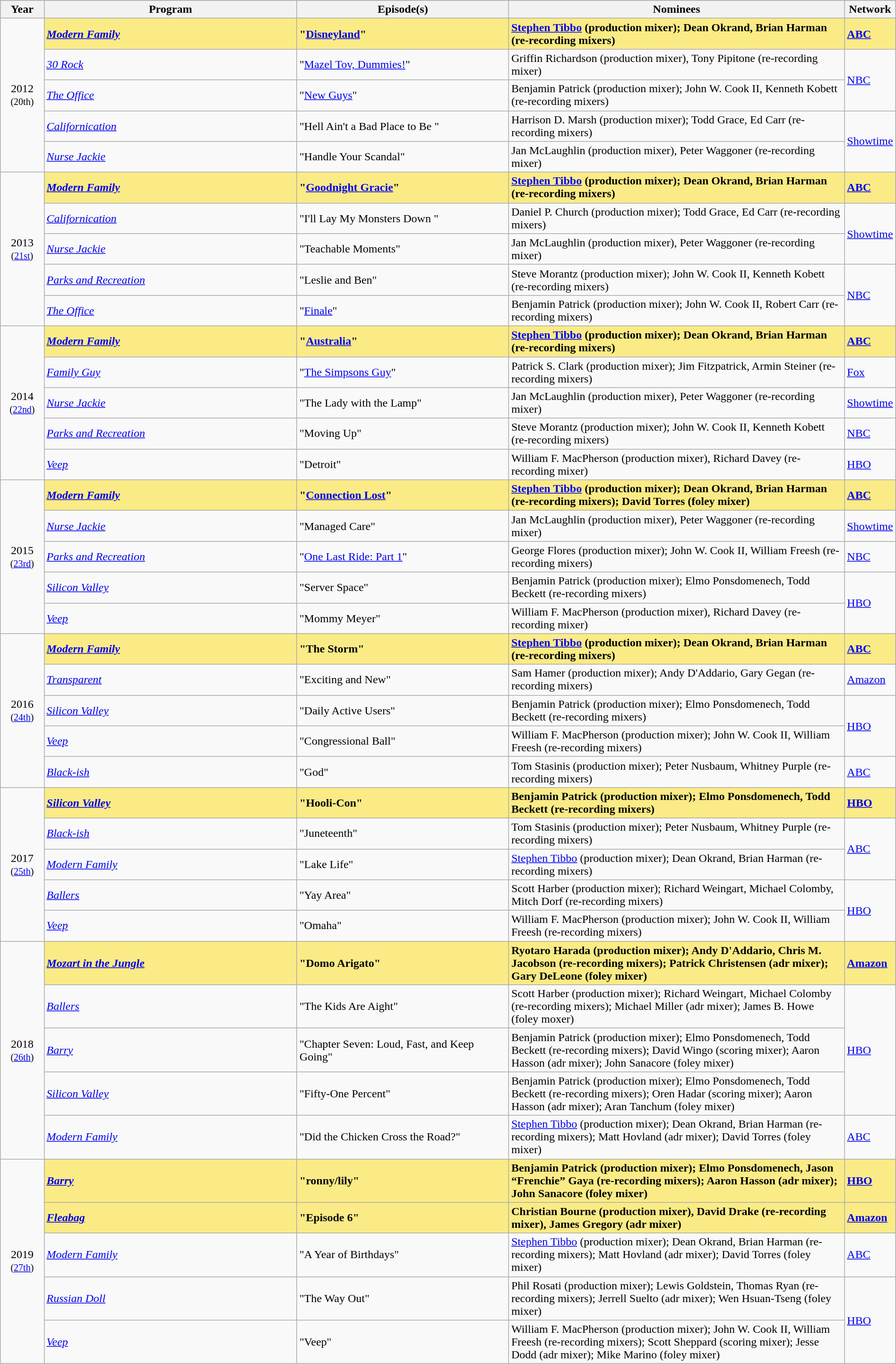<table class="wikitable" style="width:100%">
<tr bgcolor="#bebebe">
<th width="5%">Year</th>
<th width="30%">Program</th>
<th width="25%">Episode(s)</th>
<th width="40%">Nominees</th>
<th width="5%">Network</th>
</tr>
<tr>
<td rowspan="5" style="text-align:center;">2012 <br><small>(20th)</small><br></td>
<td style="background:#FAEB86;"><strong><em><a href='#'>Modern Family</a></em></strong></td>
<td style="background:#FAEB86;"><strong>"<a href='#'>Disneyland</a>"</strong></td>
<td style="background:#FAEB86;"><strong><a href='#'>Stephen Tibbo</a> (production mixer); Dean Okrand, Brian Harman (re-recording mixers)</strong></td>
<td style="background:#FAEB86;"><strong><a href='#'>ABC</a></strong></td>
</tr>
<tr>
<td><em><a href='#'>30 Rock</a></em></td>
<td>"<a href='#'>Mazel Tov, Dummies!</a>"</td>
<td>Griffin Richardson (production mixer), Tony Pipitone (re-recording mixer)</td>
<td rowspan="2"><a href='#'>NBC</a></td>
</tr>
<tr>
<td><em><a href='#'>The Office</a></em></td>
<td>"<a href='#'>New Guys</a>"</td>
<td>Benjamin Patrick (production mixer); John W. Cook II, Kenneth Kobett (re-recording mixers)</td>
</tr>
<tr>
<td><em><a href='#'>Californication</a></em></td>
<td>"Hell Ain't a Bad Place to Be "</td>
<td>Harrison D. Marsh (production mixer); Todd Grace, Ed Carr (re-recording mixers)</td>
<td rowspan="2"><a href='#'>Showtime</a></td>
</tr>
<tr>
<td><em><a href='#'>Nurse Jackie</a></em></td>
<td>"Handle Your Scandal"</td>
<td>Jan McLaughlin (production mixer), Peter Waggoner (re-recording mixer)</td>
</tr>
<tr>
<td rowspan="5" style="text-align:center;">2013 <br><small>(<a href='#'>21st</a>)</small><br></td>
<td style="background:#FAEB86;"><strong><em><a href='#'>Modern Family</a></em></strong></td>
<td style="background:#FAEB86;"><strong>"<a href='#'>Goodnight Gracie</a>"</strong></td>
<td style="background:#FAEB86;"><strong><a href='#'>Stephen Tibbo</a> (production mixer); Dean Okrand, Brian Harman (re-recording mixers)</strong></td>
<td style="background:#FAEB86;"><strong><a href='#'>ABC</a></strong></td>
</tr>
<tr>
<td><em><a href='#'>Californication</a></em></td>
<td>"I'll Lay My Monsters Down "</td>
<td>Daniel P. Church (production mixer); Todd Grace, Ed Carr (re-recording mixers)</td>
<td rowspan="2"><a href='#'>Showtime</a></td>
</tr>
<tr>
<td><em><a href='#'>Nurse Jackie</a></em></td>
<td>"Teachable Moments"</td>
<td>Jan McLaughlin (production mixer), Peter Waggoner (re-recording mixer)</td>
</tr>
<tr>
<td><em><a href='#'>Parks and Recreation</a></em></td>
<td>"Leslie and Ben"</td>
<td>Steve Morantz (production mixer); John W. Cook II, Kenneth Kobett (re-recording mixers)</td>
<td rowspan="2"><a href='#'>NBC</a></td>
</tr>
<tr>
<td><em><a href='#'>The Office</a></em></td>
<td>"<a href='#'>Finale</a>"</td>
<td>Benjamin Patrick (production mixer); John W. Cook II, Robert Carr (re-recording mixers)</td>
</tr>
<tr>
<td rowspan="5" style="text-align:center;">2014 <br><small>(<a href='#'>22nd</a>)</small><br></td>
<td style="background:#FAEB86;"><strong><em><a href='#'>Modern Family</a></em></strong></td>
<td style="background:#FAEB86;"><strong>"<a href='#'>Australia</a>"</strong></td>
<td style="background:#FAEB86;"><strong><a href='#'>Stephen Tibbo</a> (production mixer); Dean Okrand, Brian Harman (re-recording mixers)</strong></td>
<td style="background:#FAEB86;"><strong><a href='#'>ABC</a></strong></td>
</tr>
<tr>
<td><em><a href='#'>Family Guy</a></em></td>
<td>"<a href='#'>The Simpsons Guy</a>"</td>
<td>Patrick S. Clark (production mixer); Jim Fitzpatrick, Armin Steiner (re-recording mixers)</td>
<td><a href='#'>Fox</a></td>
</tr>
<tr>
<td><em><a href='#'>Nurse Jackie</a></em></td>
<td>"The Lady with the Lamp"</td>
<td>Jan McLaughlin (production mixer), Peter Waggoner (re-recording mixer)</td>
<td><a href='#'>Showtime</a></td>
</tr>
<tr>
<td><em><a href='#'>Parks and Recreation</a></em></td>
<td>"Moving Up"</td>
<td>Steve Morantz (production mixer); John W. Cook II, Kenneth Kobett (re-recording mixers)</td>
<td><a href='#'>NBC</a></td>
</tr>
<tr>
<td><em><a href='#'>Veep</a></em></td>
<td>"Detroit"</td>
<td>William F. MacPherson (production mixer), Richard Davey (re-recording mixer)</td>
<td><a href='#'>HBO</a></td>
</tr>
<tr>
<td rowspan="5" style="text-align:center;">2015 <br><small>(<a href='#'>23rd</a>)</small><br></td>
<td style="background:#FAEB86;"><strong><em><a href='#'>Modern Family</a></em></strong></td>
<td style="background:#FAEB86;"><strong>"<a href='#'>Connection Lost</a>"</strong></td>
<td style="background:#FAEB86;"><strong><a href='#'>Stephen Tibbo</a> (production mixer); Dean Okrand, Brian Harman (re-recording mixers); David Torres (foley mixer)</strong></td>
<td style="background:#FAEB86;"><strong><a href='#'>ABC</a></strong></td>
</tr>
<tr>
<td><em><a href='#'>Nurse Jackie</a></em></td>
<td>"Managed Care"</td>
<td>Jan McLaughlin (production mixer), Peter Waggoner (re-recording mixer)</td>
<td><a href='#'>Showtime</a></td>
</tr>
<tr>
<td><em><a href='#'>Parks and Recreation</a></em></td>
<td>"<a href='#'>One Last Ride: Part 1</a>"</td>
<td>George Flores (production mixer); John W. Cook II, William Freesh (re-recording mixers)</td>
<td><a href='#'>NBC</a></td>
</tr>
<tr>
<td><em><a href='#'>Silicon Valley</a></em></td>
<td>"Server Space"</td>
<td>Benjamin Patrick (production mixer); Elmo Ponsdomenech, Todd Beckett (re-recording mixers)</td>
<td rowspan="2"><a href='#'>HBO</a></td>
</tr>
<tr>
<td><em><a href='#'>Veep</a></em></td>
<td>"Mommy Meyer"</td>
<td>William F. MacPherson (production mixer), Richard Davey (re-recording mixer)</td>
</tr>
<tr>
<td rowspan="5" style="text-align:center;">2016 <br><small>(<a href='#'>24th</a>)</small><br></td>
<td style="background:#FAEB86;"><strong><em><a href='#'>Modern Family</a></em></strong></td>
<td style="background:#FAEB86;"><strong>"The Storm"</strong></td>
<td style="background:#FAEB86;"><strong><a href='#'>Stephen Tibbo</a> (production mixer); Dean Okrand, Brian Harman (re-recording mixers)</strong></td>
<td style="background:#FAEB86;"><strong><a href='#'>ABC</a></strong></td>
</tr>
<tr>
<td><em><a href='#'>Transparent</a></em></td>
<td>"Exciting and New"</td>
<td>Sam Hamer (production mixer); Andy D'Addario, Gary Gegan (re-recording mixers)</td>
<td><a href='#'>Amazon</a></td>
</tr>
<tr>
<td><em><a href='#'>Silicon Valley</a></em></td>
<td>"Daily Active Users"</td>
<td>Benjamin Patrick (production mixer); Elmo Ponsdomenech, Todd Beckett (re-recording mixers)</td>
<td rowspan="2"><a href='#'>HBO</a></td>
</tr>
<tr>
<td><em><a href='#'>Veep</a></em></td>
<td>"Congressional Ball"</td>
<td>William F. MacPherson (production mixer); John W. Cook II, William Freesh (re-recording mixers)</td>
</tr>
<tr>
<td><em><a href='#'>Black-ish</a></em></td>
<td>"God"</td>
<td>Tom Stasinis (production mixer); Peter Nusbaum, Whitney Purple (re-recording mixers)</td>
<td><a href='#'>ABC</a></td>
</tr>
<tr>
<td rowspan="5" style="text-align:center;">2017 <br><small>(<a href='#'>25th</a>)</small><br></td>
<td style="background:#FAEB86;"><strong><em><a href='#'>Silicon Valley</a></em></strong></td>
<td style="background:#FAEB86;"><strong>"Hooli-Con"</strong></td>
<td style="background:#FAEB86;"><strong>Benjamin Patrick (production mixer); Elmo Ponsdomenech, Todd Beckett (re-recording mixers)</strong></td>
<td style="background:#FAEB86;"><strong><a href='#'>HBO</a></strong></td>
</tr>
<tr>
<td><em><a href='#'>Black-ish</a></em></td>
<td>"Juneteenth"</td>
<td>Tom Stasinis (production mixer); Peter Nusbaum, Whitney Purple (re-recording mixers)</td>
<td rowspan="2"><a href='#'>ABC</a></td>
</tr>
<tr>
<td><em><a href='#'>Modern Family</a></em></td>
<td>"Lake Life"</td>
<td><a href='#'>Stephen Tibbo</a> (production mixer); Dean Okrand, Brian Harman (re-recording mixers)</td>
</tr>
<tr>
<td><em><a href='#'>Ballers</a></em></td>
<td>"Yay Area"</td>
<td>Scott Harber (production mixer); Richard Weingart, Michael Colomby, Mitch Dorf (re-recording mixers)</td>
<td rowspan="2"><a href='#'>HBO</a></td>
</tr>
<tr>
<td><em><a href='#'>Veep</a></em></td>
<td>"Omaha"</td>
<td>William F. MacPherson (production mixer); John W. Cook II, William Freesh (re-recording mixers)</td>
</tr>
<tr>
<td rowspan="5" style="text-align:center;">2018 <br><small>(<a href='#'>26th</a>)</small><br></td>
<td style="background:#FAEB86;"><strong><em><a href='#'>Mozart in the Jungle</a></em></strong></td>
<td style="background:#FAEB86;"><strong>"Domo Arigato"</strong></td>
<td style="background:#FAEB86;"><strong>Ryotaro Harada (production mixer); Andy D'Addario, Chris M. Jacobson (re-recording mixers); Patrick Christensen (adr mixer); Gary DeLeone (foley mixer)</strong></td>
<td style="background:#FAEB86;"><strong><a href='#'>Amazon</a></strong></td>
</tr>
<tr>
<td><em><a href='#'>Ballers</a></em></td>
<td>"The Kids Are Aight"</td>
<td>Scott Harber (production mixer); Richard Weingart, Michael Colomby (re-recording mixers); Michael Miller (adr mixer); James B. Howe (foley moxer)</td>
<td rowspan="3"><a href='#'>HBO</a></td>
</tr>
<tr>
<td><em><a href='#'>Barry</a></em></td>
<td>"Chapter Seven: Loud, Fast, and Keep Going"</td>
<td>Benjamin Patrick (production mixer); Elmo Ponsdomenech, Todd Beckett (re-recording mixers); David Wingo (scoring mixer); Aaron Hasson (adr mixer); John Sanacore (foley mixer)</td>
</tr>
<tr>
<td><em><a href='#'>Silicon Valley</a></em></td>
<td>"Fifty-One Percent"</td>
<td>Benjamin Patrick (production mixer); Elmo Ponsdomenech, Todd Beckett (re-recording mixers); Oren Hadar (scoring mixer); Aaron Hasson (adr mixer); Aran Tanchum (foley mixer)</td>
</tr>
<tr>
<td><em><a href='#'>Modern Family</a></em></td>
<td>"Did the Chicken Cross the Road?"</td>
<td><a href='#'>Stephen Tibbo</a> (production mixer); Dean Okrand, Brian Harman (re-recording mixers); Matt Hovland (adr mixer); David Torres (foley mixer)</td>
<td><a href='#'>ABC</a></td>
</tr>
<tr>
<td rowspan="5" style="text-align:center;">2019 <br><small>(<a href='#'>27th</a>)</small><br></td>
<td style="background:#FAEB86;"><strong><em><a href='#'>Barry</a></em></strong></td>
<td style="background:#FAEB86;"><strong>"ronny/lily" </strong></td>
<td style="background:#FAEB86;"><strong>Benjamin Patrick (production mixer); Elmo Ponsdomenech, Jason “Frenchie” Gaya (re-recording mixers); Aaron Hasson (adr mixer); John Sanacore (foley mixer)</strong></td>
<td style="background:#FAEB86;"><strong><a href='#'>HBO</a></strong></td>
</tr>
<tr>
<td style="background:#FAEB86;"><strong><em><a href='#'>Fleabag</a></em></strong></td>
<td style="background:#FAEB86;"><strong>"Episode 6"</strong></td>
<td style="background:#FAEB86;"><strong>Christian Bourne (production mixer), David Drake (re-recording mixer), James Gregory (adr mixer)</strong></td>
<td style="background:#FAEB86;"><strong><a href='#'>Amazon</a></strong></td>
</tr>
<tr>
<td><em><a href='#'>Modern Family</a></em></td>
<td>"A Year of Birthdays"</td>
<td><a href='#'>Stephen Tibbo</a> (production mixer); Dean Okrand, Brian Harman (re-recording mixers); Matt Hovland (adr mixer); David Torres (foley mixer)</td>
<td><a href='#'>ABC</a></td>
</tr>
<tr>
<td><em><a href='#'>Russian Doll</a></em></td>
<td>"The Way Out"</td>
<td>Phil Rosati (production mixer); Lewis Goldstein, Thomas Ryan (re-recording mixers); Jerrell Suelto (adr mixer); Wen Hsuan-Tseng (foley mixer)</td>
<td rowspan="2"><a href='#'>HBO</a></td>
</tr>
<tr>
<td><em><a href='#'>Veep</a></em></td>
<td>"Veep"</td>
<td>William F. MacPherson (production mixer); John W. Cook II, William Freesh (re-recording mixers); Scott Sheppard (scoring mixer); Jesse Dodd (adr mixer); Mike Marino (foley mixer)</td>
</tr>
</table>
